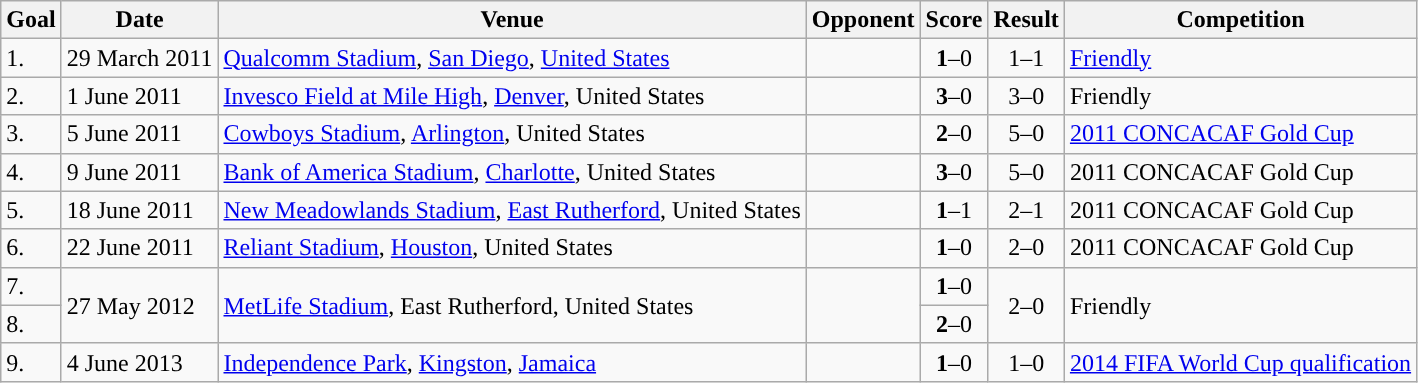<table class="wikitable">
<tr>
<th>Goal</th>
<th>Date</th>
<th>Venue</th>
<th>Opponent</th>
<th>Score</th>
<th>Result</th>
<th>Competition</th>
</tr>
<tr>
<td>1.</td>
<td>29 March 2011</td>
<td><a href='#'>Qualcomm Stadium</a>, <a href='#'>San Diego</a>, <a href='#'>United States</a></td>
<td></td>
<td align=center><strong>1</strong>–0</td>
<td align=center>1–1</td>
<td><a href='#'>Friendly</a></td>
</tr>
<tr>
<td>2.</td>
<td>1 June 2011</td>
<td><a href='#'>Invesco Field at Mile High</a>, <a href='#'>Denver</a>, United States</td>
<td></td>
<td align=center><strong>3</strong>–0</td>
<td align=center>3–0</td>
<td>Friendly</td>
</tr>
<tr>
<td>3.</td>
<td>5 June 2011</td>
<td><a href='#'>Cowboys Stadium</a>, <a href='#'>Arlington</a>, United States</td>
<td></td>
<td align=center><strong>2</strong>–0</td>
<td align=center>5–0</td>
<td><a href='#'>2011 CONCACAF Gold Cup</a></td>
</tr>
<tr>
<td>4.</td>
<td>9 June 2011</td>
<td><a href='#'>Bank of America Stadium</a>, <a href='#'>Charlotte</a>, United States</td>
<td></td>
<td align=center><strong>3</strong>–0</td>
<td align=center>5–0</td>
<td>2011 CONCACAF Gold Cup</td>
</tr>
<tr>
<td>5.</td>
<td>18 June 2011</td>
<td><a href='#'>New Meadowlands Stadium</a>, <a href='#'>East Rutherford</a>, United States</td>
<td></td>
<td align=center><strong>1</strong>–1</td>
<td align=center>2–1</td>
<td>2011 CONCACAF Gold Cup</td>
</tr>
<tr>
<td>6.</td>
<td>22 June 2011</td>
<td><a href='#'>Reliant Stadium</a>, <a href='#'>Houston</a>, United States</td>
<td></td>
<td align=center><strong>1</strong>–0</td>
<td align=center>2–0</td>
<td>2011 CONCACAF Gold Cup</td>
</tr>
<tr>
<td>7.</td>
<td rowspan="2">27 May 2012</td>
<td rowspan="2"><a href='#'>MetLife Stadium</a>, East Rutherford, United States</td>
<td rowspan="2"></td>
<td align=center><strong>1</strong>–0</td>
<td rowspan="2" style="text-align:center;">2–0</td>
<td rowspan="2">Friendly</td>
</tr>
<tr>
<td>8.</td>
<td align=center><strong>2</strong>–0</td>
</tr>
<tr>
<td>9.</td>
<td>4 June 2013</td>
<td><a href='#'>Independence Park</a>, <a href='#'>Kingston</a>, <a href='#'>Jamaica</a></td>
<td></td>
<td align=center><strong>1</strong>–0</td>
<td align=center>1–0</td>
<td><a href='#'>2014 FIFA World Cup qualification</a></td>
</tr>
</table>
